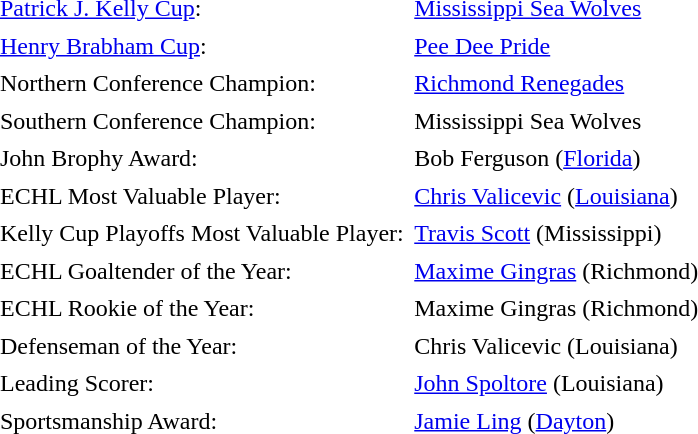<table cellpadding="3" cellspacing="1">
<tr>
<td><a href='#'>Patrick J. Kelly Cup</a>:</td>
<td><a href='#'>Mississippi Sea Wolves</a></td>
</tr>
<tr>
<td><a href='#'>Henry Brabham Cup</a>:</td>
<td><a href='#'>Pee Dee Pride</a></td>
</tr>
<tr>
<td>Northern Conference Champion:</td>
<td><a href='#'>Richmond Renegades</a></td>
</tr>
<tr>
<td>Southern Conference Champion:</td>
<td>Mississippi Sea Wolves</td>
</tr>
<tr>
<td>John Brophy Award:</td>
<td>Bob Ferguson (<a href='#'>Florida</a>)</td>
</tr>
<tr>
<td>ECHL Most Valuable Player:</td>
<td><a href='#'>Chris Valicevic</a> (<a href='#'>Louisiana</a>)</td>
</tr>
<tr>
<td>Kelly Cup Playoffs Most Valuable Player:</td>
<td><a href='#'>Travis Scott</a> (Mississippi)</td>
</tr>
<tr>
<td>ECHL Goaltender of the Year:</td>
<td><a href='#'>Maxime Gingras</a> (Richmond)</td>
</tr>
<tr>
<td>ECHL Rookie of the Year:</td>
<td>Maxime Gingras (Richmond)</td>
</tr>
<tr>
<td>Defenseman of the Year:</td>
<td>Chris Valicevic (Louisiana)</td>
</tr>
<tr>
<td>Leading Scorer:</td>
<td><a href='#'>John Spoltore</a> (Louisiana)</td>
</tr>
<tr>
<td>Sportsmanship Award:</td>
<td><a href='#'>Jamie Ling</a> (<a href='#'>Dayton</a>)</td>
</tr>
<tr>
</tr>
</table>
